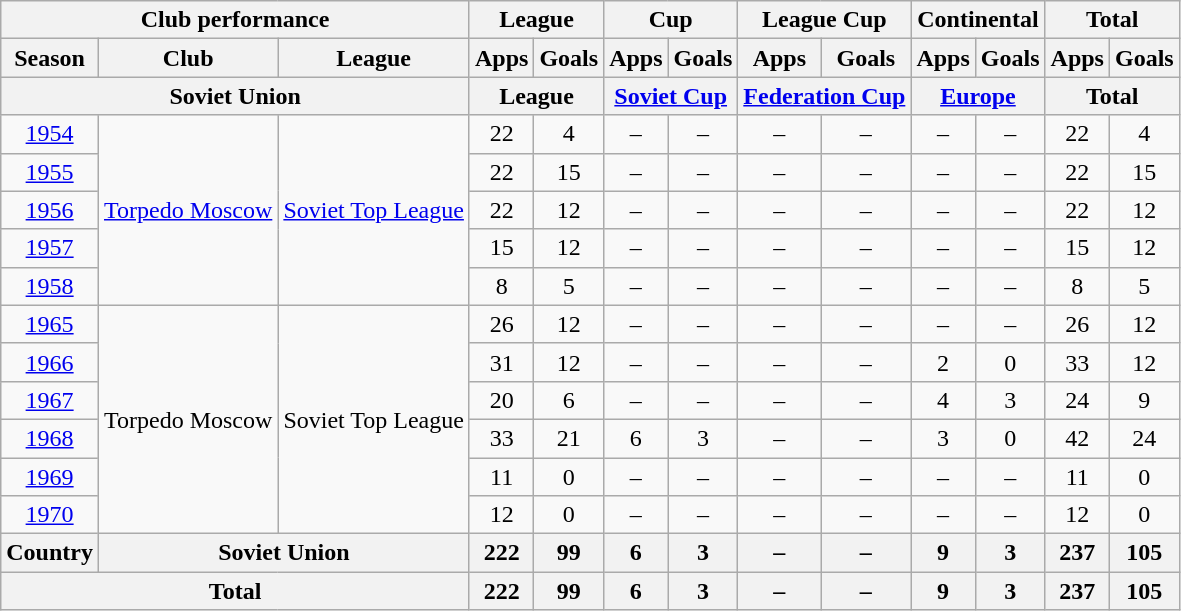<table class="wikitable" style="text-align:center;">
<tr>
<th colspan=3>Club performance</th>
<th colspan=2>League</th>
<th colspan=2>Cup</th>
<th colspan=2>League Cup</th>
<th colspan=2>Continental</th>
<th colspan=2>Total</th>
</tr>
<tr>
<th>Season</th>
<th>Club</th>
<th>League</th>
<th>Apps</th>
<th>Goals</th>
<th>Apps</th>
<th>Goals</th>
<th>Apps</th>
<th>Goals</th>
<th>Apps</th>
<th>Goals</th>
<th>Apps</th>
<th>Goals</th>
</tr>
<tr>
<th colspan=3>Soviet Union</th>
<th colspan=2>League</th>
<th colspan=2><a href='#'>Soviet Cup</a></th>
<th colspan=2><a href='#'>Federation Cup</a></th>
<th colspan=2><a href='#'>Europe</a></th>
<th colspan=2>Total</th>
</tr>
<tr>
<td><a href='#'>1954</a></td>
<td rowspan="5"><a href='#'>Torpedo Moscow</a></td>
<td rowspan="5"><a href='#'>Soviet Top League</a></td>
<td>22</td>
<td>4</td>
<td>–</td>
<td>–</td>
<td>–</td>
<td>–</td>
<td>–</td>
<td>–</td>
<td>22</td>
<td>4</td>
</tr>
<tr>
<td><a href='#'>1955</a></td>
<td>22</td>
<td>15</td>
<td>–</td>
<td>–</td>
<td>–</td>
<td>–</td>
<td>–</td>
<td>–</td>
<td>22</td>
<td>15</td>
</tr>
<tr>
<td><a href='#'>1956</a></td>
<td>22</td>
<td>12</td>
<td>–</td>
<td>–</td>
<td>–</td>
<td>–</td>
<td>–</td>
<td>–</td>
<td>22</td>
<td>12</td>
</tr>
<tr>
<td><a href='#'>1957</a></td>
<td>15</td>
<td>12</td>
<td>–</td>
<td>–</td>
<td>–</td>
<td>–</td>
<td>–</td>
<td>–</td>
<td>15</td>
<td>12</td>
</tr>
<tr>
<td><a href='#'>1958</a></td>
<td>8</td>
<td>5</td>
<td>–</td>
<td>–</td>
<td>–</td>
<td>–</td>
<td>–</td>
<td>–</td>
<td>8</td>
<td>5</td>
</tr>
<tr>
<td><a href='#'>1965</a></td>
<td rowspan="6">Torpedo Moscow</td>
<td rowspan="6">Soviet Top League</td>
<td>26</td>
<td>12</td>
<td>–</td>
<td>–</td>
<td>–</td>
<td>–</td>
<td>–</td>
<td>–</td>
<td>26</td>
<td>12</td>
</tr>
<tr>
<td><a href='#'>1966</a></td>
<td>31</td>
<td>12</td>
<td>–</td>
<td>–</td>
<td>–</td>
<td>–</td>
<td>2</td>
<td>0</td>
<td>33</td>
<td>12</td>
</tr>
<tr>
<td><a href='#'>1967</a></td>
<td>20</td>
<td>6</td>
<td>–</td>
<td>–</td>
<td>–</td>
<td>–</td>
<td>4</td>
<td>3</td>
<td>24</td>
<td>9</td>
</tr>
<tr>
<td><a href='#'>1968</a></td>
<td>33</td>
<td>21</td>
<td>6</td>
<td>3</td>
<td>–</td>
<td>–</td>
<td>3</td>
<td>0</td>
<td>42</td>
<td>24</td>
</tr>
<tr>
<td><a href='#'>1969</a></td>
<td>11</td>
<td>0</td>
<td>–</td>
<td>–</td>
<td>–</td>
<td>–</td>
<td>–</td>
<td>–</td>
<td>11</td>
<td>0</td>
</tr>
<tr>
<td><a href='#'>1970</a></td>
<td>12</td>
<td>0</td>
<td>–</td>
<td>–</td>
<td>–</td>
<td>–</td>
<td>–</td>
<td>–</td>
<td>12</td>
<td>0</td>
</tr>
<tr>
<th rowspan=1>Country</th>
<th colspan=2>Soviet Union</th>
<th>222</th>
<th>99</th>
<th>6</th>
<th>3</th>
<th>–</th>
<th>–</th>
<th>9</th>
<th>3</th>
<th>237</th>
<th>105</th>
</tr>
<tr>
<th colspan=3>Total</th>
<th>222</th>
<th>99</th>
<th>6</th>
<th>3</th>
<th>–</th>
<th>–</th>
<th>9</th>
<th>3</th>
<th>237</th>
<th>105</th>
</tr>
</table>
